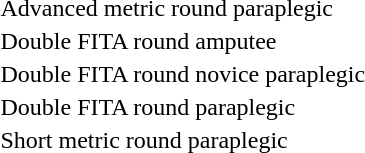<table>
<tr>
<td>Advanced metric round paraplegic<br></td>
<td></td>
<td></td>
<td></td>
</tr>
<tr>
<td>Double FITA round amputee<br></td>
<td></td>
<td></td>
<td></td>
</tr>
<tr>
<td>Double FITA round novice paraplegic<br></td>
<td></td>
<td></td>
<td></td>
</tr>
<tr>
<td>Double FITA round paraplegic<br></td>
<td></td>
<td></td>
<td></td>
</tr>
<tr>
<td>Short metric round paraplegic<br></td>
<td></td>
<td></td>
<td></td>
</tr>
</table>
